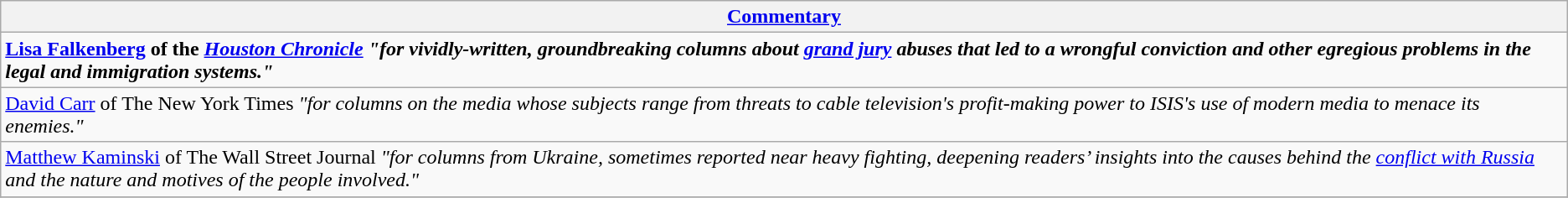<table class="wikitable" style="float:left; float:none;">
<tr>
<th><a href='#'>Commentary</a></th>
</tr>
<tr>
<td><strong><a href='#'>Lisa Falkenberg</a> of the <em><a href='#'>Houston Chronicle</a><strong><em> "for vividly-written, groundbreaking columns about <a href='#'>grand jury</a> abuses that led to a wrongful conviction and other egregious problems in the legal and immigration systems."</td>
</tr>
<tr>
<td><a href='#'>David Carr</a> of </em>The New York Times<em> "for columns on the media whose subjects range from threats to cable television's profit-making power to ISIS's use of modern media to menace its enemies."</td>
</tr>
<tr>
<td><a href='#'>Matthew Kaminski</a> of </em>The Wall Street Journal<em> "for columns from Ukraine, sometimes reported near heavy fighting, deepening readers’ insights into the causes behind the <a href='#'>conflict with Russia</a> and the nature and motives of the people involved."</td>
</tr>
<tr>
</tr>
</table>
